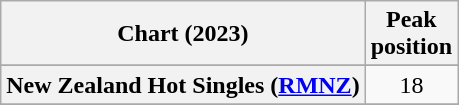<table class="wikitable sortable plainrowheaders" style="text-align:center">
<tr>
<th scope="col">Chart (2023)</th>
<th scope="col">Peak<br>position</th>
</tr>
<tr>
</tr>
<tr>
<th scope="row">New Zealand Hot Singles (<a href='#'>RMNZ</a>)</th>
<td>18</td>
</tr>
<tr>
</tr>
<tr>
</tr>
</table>
